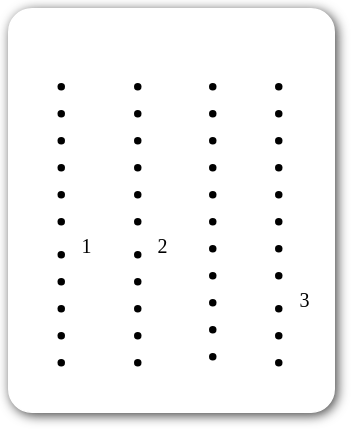<table style=" border-radius:1em; box-shadow: 0.1em 0.1em 0.5em rgba(0,0,0,0.75); background-color: white; border: 1px solid white; padding: 5px;">
<tr style="vertical-align:top;">
<td><br><ul><li></li><li></li><li></li><li></li><li></li><li></li><li><sup>1</sup></li><li></li><li></li><li></li><li></li></ul></td>
<td valign="top"><br><ul><li></li><li></li><li></li><li></li><li></li><li></li><li><sup>2</sup></li><li></li><li></li><li></li><li></li></ul></td>
<td valign="top"><br><ul><li></li><li></li><li></li><li></li><li></li><li></li><li></li><li></li><li></li><li></li><li></li></ul></td>
<td valign="top"><br><ul><li></li><li></li><li></li><li></li><li></li><li></li><li></li><li></li><li> <sup>3</sup></li><li></li><li></li></ul></td>
<td></td>
<td></td>
</tr>
</table>
